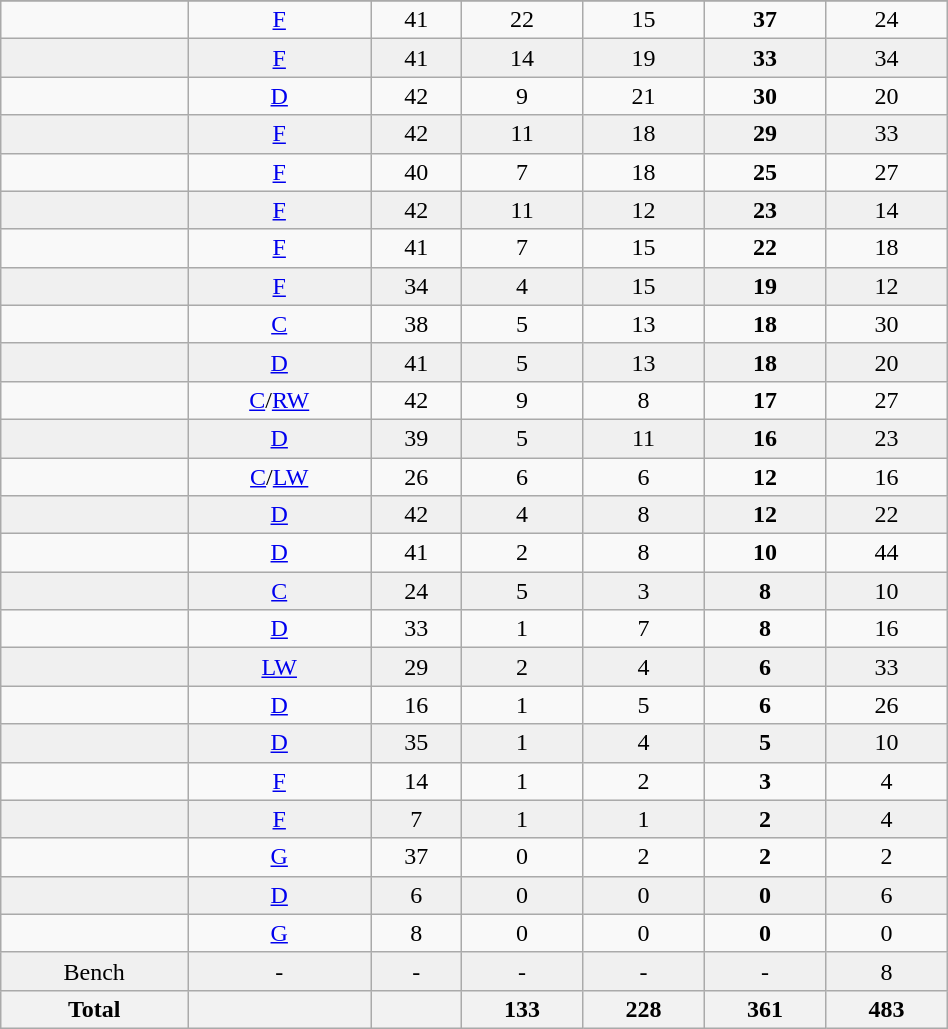<table class="wikitable sortable" width ="50%">
<tr align="center">
</tr>
<tr align="center" bgcolor="">
<td></td>
<td><a href='#'>F</a></td>
<td>41</td>
<td>22</td>
<td>15</td>
<td><strong>37</strong></td>
<td>24</td>
</tr>
<tr align="center" bgcolor="f0f0f0">
<td></td>
<td><a href='#'>F</a></td>
<td>41</td>
<td>14</td>
<td>19</td>
<td><strong>33</strong></td>
<td>34</td>
</tr>
<tr align="center" bgcolor="">
<td></td>
<td><a href='#'>D</a></td>
<td>42</td>
<td>9</td>
<td>21</td>
<td><strong>30</strong></td>
<td>20</td>
</tr>
<tr align="center" bgcolor="f0f0f0">
<td></td>
<td><a href='#'>F</a></td>
<td>42</td>
<td>11</td>
<td>18</td>
<td><strong>29</strong></td>
<td>33</td>
</tr>
<tr align="center" bgcolor="">
<td></td>
<td><a href='#'>F</a></td>
<td>40</td>
<td>7</td>
<td>18</td>
<td><strong>25</strong></td>
<td>27</td>
</tr>
<tr align="center" bgcolor="f0f0f0">
<td></td>
<td><a href='#'>F</a></td>
<td>42</td>
<td>11</td>
<td>12</td>
<td><strong>23</strong></td>
<td>14</td>
</tr>
<tr align="center" bgcolor="">
<td></td>
<td><a href='#'>F</a></td>
<td>41</td>
<td>7</td>
<td>15</td>
<td><strong>22</strong></td>
<td>18</td>
</tr>
<tr align="center" bgcolor="f0f0f0">
<td></td>
<td><a href='#'>F</a></td>
<td>34</td>
<td>4</td>
<td>15</td>
<td><strong>19</strong></td>
<td>12</td>
</tr>
<tr align="center" bgcolor="">
<td></td>
<td><a href='#'>C</a></td>
<td>38</td>
<td>5</td>
<td>13</td>
<td><strong>18</strong></td>
<td>30</td>
</tr>
<tr align="center" bgcolor="f0f0f0">
<td></td>
<td><a href='#'>D</a></td>
<td>41</td>
<td>5</td>
<td>13</td>
<td><strong>18</strong></td>
<td>20</td>
</tr>
<tr align="center" bgcolor="">
<td></td>
<td><a href='#'>C</a>/<a href='#'>RW</a></td>
<td>42</td>
<td>9</td>
<td>8</td>
<td><strong>17</strong></td>
<td>27</td>
</tr>
<tr align="center" bgcolor="f0f0f0">
<td></td>
<td><a href='#'>D</a></td>
<td>39</td>
<td>5</td>
<td>11</td>
<td><strong>16</strong></td>
<td>23</td>
</tr>
<tr align="center" bgcolor="">
<td></td>
<td><a href='#'>C</a>/<a href='#'>LW</a></td>
<td>26</td>
<td>6</td>
<td>6</td>
<td><strong>12</strong></td>
<td>16</td>
</tr>
<tr align="center" bgcolor="f0f0f0">
<td></td>
<td><a href='#'>D</a></td>
<td>42</td>
<td>4</td>
<td>8</td>
<td><strong>12</strong></td>
<td>22</td>
</tr>
<tr align="center" bgcolor="">
<td></td>
<td><a href='#'>D</a></td>
<td>41</td>
<td>2</td>
<td>8</td>
<td><strong>10</strong></td>
<td>44</td>
</tr>
<tr align="center" bgcolor="f0f0f0">
<td></td>
<td><a href='#'>C</a></td>
<td>24</td>
<td>5</td>
<td>3</td>
<td><strong>8</strong></td>
<td>10</td>
</tr>
<tr align="center" bgcolor="">
<td></td>
<td><a href='#'>D</a></td>
<td>33</td>
<td>1</td>
<td>7</td>
<td><strong>8</strong></td>
<td>16</td>
</tr>
<tr align="center" bgcolor="f0f0f0">
<td></td>
<td><a href='#'>LW</a></td>
<td>29</td>
<td>2</td>
<td>4</td>
<td><strong>6</strong></td>
<td>33</td>
</tr>
<tr align="center" bgcolor="">
<td></td>
<td><a href='#'>D</a></td>
<td>16</td>
<td>1</td>
<td>5</td>
<td><strong>6</strong></td>
<td>26</td>
</tr>
<tr align="center" bgcolor="f0f0f0">
<td></td>
<td><a href='#'>D</a></td>
<td>35</td>
<td>1</td>
<td>4</td>
<td><strong>5</strong></td>
<td>10</td>
</tr>
<tr align="center" bgcolor="">
<td></td>
<td><a href='#'>F</a></td>
<td>14</td>
<td>1</td>
<td>2</td>
<td><strong>3</strong></td>
<td>4</td>
</tr>
<tr align="center" bgcolor="f0f0f0">
<td></td>
<td><a href='#'>F</a></td>
<td>7</td>
<td>1</td>
<td>1</td>
<td><strong>2</strong></td>
<td>4</td>
</tr>
<tr align="center" bgcolor="">
<td></td>
<td><a href='#'>G</a></td>
<td>37</td>
<td>0</td>
<td>2</td>
<td><strong>2</strong></td>
<td>2</td>
</tr>
<tr align="center" bgcolor="f0f0f0">
<td></td>
<td><a href='#'>D</a></td>
<td>6</td>
<td>0</td>
<td>0</td>
<td><strong>0</strong></td>
<td>6</td>
</tr>
<tr align="center" bgcolor="">
<td></td>
<td><a href='#'>G</a></td>
<td>8</td>
<td>0</td>
<td>0</td>
<td><strong>0</strong></td>
<td>0</td>
</tr>
<tr align="center" bgcolor="f0f0f0">
<td>Bench</td>
<td>-</td>
<td>-</td>
<td>-</td>
<td>-</td>
<td>-</td>
<td>8</td>
</tr>
<tr>
<th>Total</th>
<th></th>
<th></th>
<th>133</th>
<th>228</th>
<th>361</th>
<th>483</th>
</tr>
</table>
